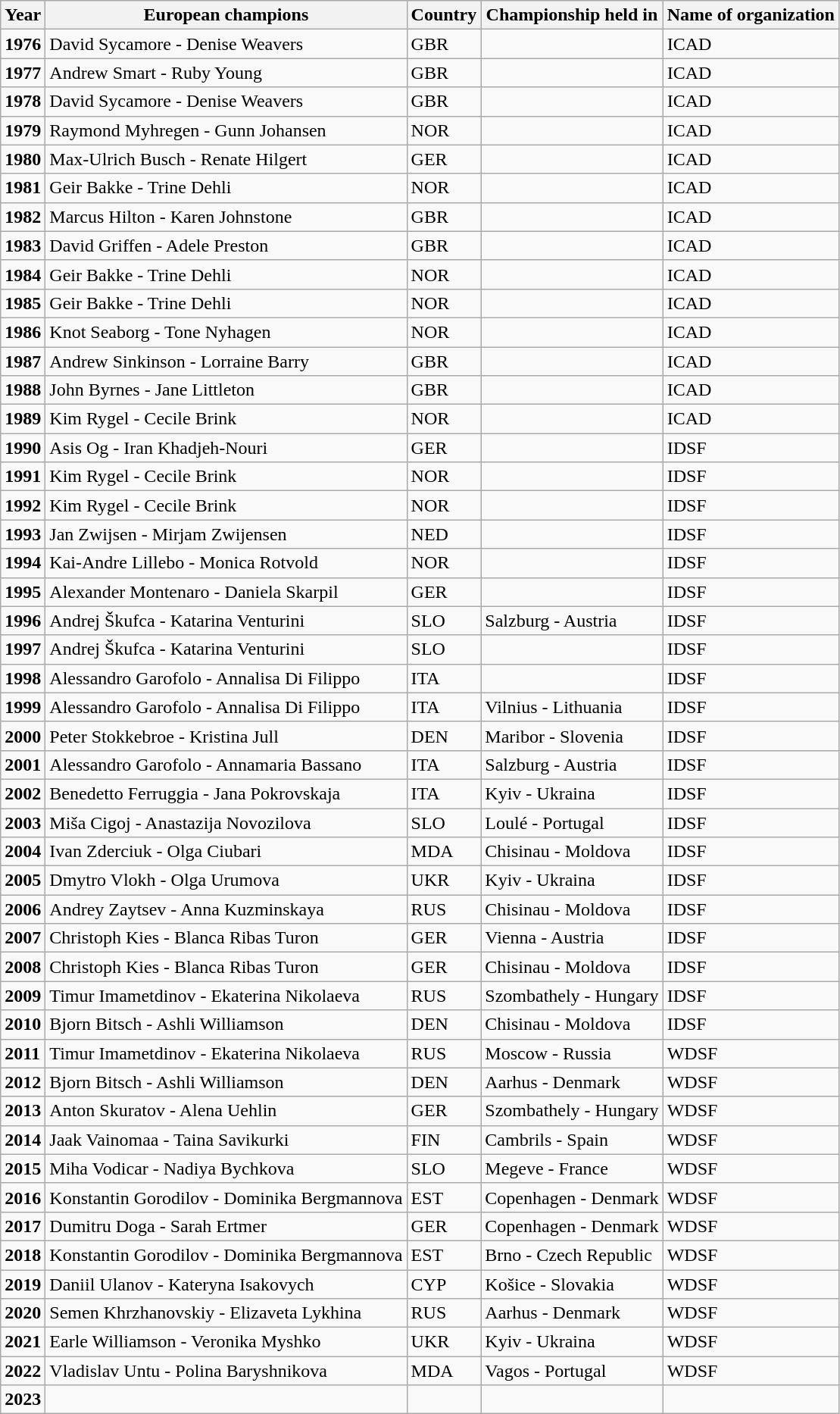<table class="wikitable">
<tr>
<th>Year</th>
<th>European champions</th>
<th>Country</th>
<th>Championship held in</th>
<th>Name of organization</th>
</tr>
<tr>
<td><strong>1976</strong></td>
<td>David Sycamore - Denise Weavers</td>
<td>GBR</td>
<td></td>
<td>ICAD</td>
</tr>
<tr>
<td><strong>1977</strong></td>
<td>Andrew Smart - Ruby Young</td>
<td>GBR</td>
<td></td>
<td>ICAD</td>
</tr>
<tr>
<td><strong>1978</strong></td>
<td>David Sycamore - Denise Weavers</td>
<td>GBR</td>
<td></td>
<td>ICAD</td>
</tr>
<tr>
<td><strong>1979</strong></td>
<td>Raymond Myhregen - Gunn Johansen</td>
<td>NOR</td>
<td></td>
<td>ICAD</td>
</tr>
<tr>
<td><strong>1980</strong></td>
<td>Max-Ulrich Busch - Renate Hilgert</td>
<td>GER</td>
<td></td>
<td>ICAD</td>
</tr>
<tr>
<td><strong>1981</strong></td>
<td>Geir Bakke - Trine Dehli</td>
<td>NOR</td>
<td></td>
<td>ICAD</td>
</tr>
<tr>
<td><strong>1982</strong></td>
<td>Marcus Hilton - Karen Johnstone</td>
<td>GBR</td>
<td></td>
<td>ICAD</td>
</tr>
<tr>
<td><strong>1983</strong></td>
<td>David Griffen - Adele Preston</td>
<td>GBR</td>
<td></td>
<td>ICAD</td>
</tr>
<tr>
<td><strong>1984</strong></td>
<td>Geir Bakke - Trine Dehli</td>
<td>NOR</td>
<td></td>
<td>ICAD</td>
</tr>
<tr>
<td><strong>1985</strong></td>
<td>Geir Bakke - Trine Dehli</td>
<td>NOR</td>
<td></td>
<td>ICAD</td>
</tr>
<tr>
<td><strong>1986</strong></td>
<td>Knot Seaborg - Tone Nyhagen</td>
<td>NOR</td>
<td></td>
<td>ICAD</td>
</tr>
<tr>
<td><strong>1987</strong></td>
<td>Andrew Sinkinson - Lorraine Barry</td>
<td>GBR</td>
<td></td>
<td>ICAD</td>
</tr>
<tr>
<td><strong>1988</strong></td>
<td>John Byrnes - Jane Littleton</td>
<td>GBR</td>
<td></td>
<td>ICAD</td>
</tr>
<tr>
<td><strong>1989</strong></td>
<td>Kim Rygel - Cecile Brink</td>
<td>NOR</td>
<td></td>
<td>ICAD</td>
</tr>
<tr>
<td><strong>1990</strong></td>
<td>Asis Og - Iran Khadjeh-Nouri</td>
<td>GER</td>
<td></td>
<td>IDSF</td>
</tr>
<tr>
<td><strong>1991</strong></td>
<td>Kim Rygel - Cecile Brink</td>
<td>NOR</td>
<td></td>
<td>IDSF</td>
</tr>
<tr>
<td><strong>1992</strong></td>
<td>Kim Rygel - Cecile Brink</td>
<td>NOR</td>
<td></td>
<td>IDSF</td>
</tr>
<tr>
<td><strong>1993</strong></td>
<td>Jan Zwijsen - Mirjam Zwijensen</td>
<td>NED</td>
<td></td>
<td>IDSF</td>
</tr>
<tr>
<td><strong>1994</strong></td>
<td>Kai-Andre Lillebo - Monica Rotvold</td>
<td>NOR</td>
<td></td>
<td>IDSF</td>
</tr>
<tr>
<td><strong>1995</strong></td>
<td>Alexander Montenaro - Daniela Skarpil</td>
<td>GER</td>
<td></td>
<td>IDSF</td>
</tr>
<tr>
<td><strong>1996</strong></td>
<td>Andrej Škufca - Katarina Venturini</td>
<td>SLO</td>
<td>Salzburg - Austria</td>
<td>IDSF</td>
</tr>
<tr>
<td><strong>1997</strong></td>
<td>Andrej Škufca - Katarina Venturini</td>
<td>SLO</td>
<td></td>
<td>IDSF</td>
</tr>
<tr>
<td><strong>1998</strong></td>
<td>Alessandro Garofolo - Annalisa Di Filippo</td>
<td>ITA</td>
<td></td>
<td>IDSF</td>
</tr>
<tr>
<td><strong>1999</strong></td>
<td>Alessandro Garofolo - Annalisa Di Filippo</td>
<td>ITA</td>
<td>Vilnius - Lithuania</td>
<td>IDSF</td>
</tr>
<tr>
<td><strong>2000</strong></td>
<td>Peter Stokkebroe - Kristina Jull</td>
<td>DEN</td>
<td>Maribor - Slovenia</td>
<td>IDSF</td>
</tr>
<tr>
<td><strong>2001</strong></td>
<td>Alessandro Garofolo - Annamaria Bassano</td>
<td>ITA</td>
<td>Salzburg - Austria</td>
<td>IDSF</td>
</tr>
<tr>
<td><strong>2002</strong></td>
<td>Benedetto Ferruggia - Jana Pokrovskaja</td>
<td>ITA</td>
<td>Kyiv - Ukraina</td>
<td>IDSF</td>
</tr>
<tr>
<td><strong>2003</strong></td>
<td>Miša Cigoj - Anastazija Novozilova</td>
<td>SLO</td>
<td>Loulé - Portugal</td>
<td>IDSF</td>
</tr>
<tr>
<td><strong>2004</strong></td>
<td>Ivan Zderciuk - Olga Ciubari</td>
<td>MDA</td>
<td>Chisinau - Moldova</td>
<td>IDSF</td>
</tr>
<tr>
<td><strong>2005</strong></td>
<td>Dmytro Vlokh - Olga Urumova</td>
<td>UKR</td>
<td>Kyiv - Ukraina</td>
<td>IDSF</td>
</tr>
<tr>
<td><strong>2006</strong></td>
<td>Andrey Zaytsev - Anna Kuzminskaya</td>
<td>RUS</td>
<td>Chisinau - Moldova</td>
<td>IDSF</td>
</tr>
<tr>
<td><strong>2007</strong></td>
<td>Christoph Kies - Blanca Ribas Turon</td>
<td>GER</td>
<td>Vienna - Austria</td>
<td>IDSF</td>
</tr>
<tr>
<td><strong>2008</strong></td>
<td>Christoph Kies - Blanca Ribas Turon</td>
<td>GER</td>
<td>Chisinau - Moldova</td>
<td>IDSF</td>
</tr>
<tr>
<td><strong>2009</strong></td>
<td>Timur Imametdinov - Ekaterina Nikolaeva</td>
<td>RUS</td>
<td>Szombathely - Hungary</td>
<td>IDSF</td>
</tr>
<tr>
<td><strong>2010</strong></td>
<td>Bjorn Bitsch - Ashli Williamson</td>
<td>DEN</td>
<td>Chisinau - Moldova</td>
<td>IDSF</td>
</tr>
<tr>
<td><strong>2011</strong></td>
<td>Timur Imametdinov - Ekaterina Nikolaeva</td>
<td>RUS</td>
<td>Moscow - Russia</td>
<td>WDSF</td>
</tr>
<tr>
<td><strong>2012</strong></td>
<td>Bjorn Bitsch - Ashli Williamson</td>
<td>DEN</td>
<td>Aarhus - Denmark</td>
<td>WDSF</td>
</tr>
<tr>
<td><strong>2013</strong></td>
<td>Anton Skuratov - Alena Uehlin</td>
<td>GER</td>
<td>Szombathely - Hungary</td>
<td>WDSF</td>
</tr>
<tr>
<td><strong>2014</strong></td>
<td>Jaak Vainomaa - Taina Savikurki</td>
<td>FIN</td>
<td>Cambrils - Spain</td>
<td>WDSF</td>
</tr>
<tr>
<td><strong>2015</strong></td>
<td>Miha Vodicar - Nadiya Bychkova</td>
<td>SLO</td>
<td>Megeve - France</td>
<td>WDSF</td>
</tr>
<tr>
<td><strong>2016</strong></td>
<td>Konstantin Gorodilov - Dominika Bergmannova</td>
<td>EST</td>
<td>Copenhagen - Denmark</td>
<td>WDSF</td>
</tr>
<tr>
<td><strong>2017</strong></td>
<td>Dumitru Doga - Sarah Ertmer</td>
<td>GER</td>
<td>Copenhagen - Denmark</td>
<td>WDSF</td>
</tr>
<tr>
<td><strong>2018</strong></td>
<td>Konstantin Gorodilov - Dominika Bergmannova</td>
<td>EST</td>
<td>Brno - Czech Republic</td>
<td>WDSF</td>
</tr>
<tr>
<td><strong>2019</strong></td>
<td>Daniil Ulanov - Kateryna Isakovych</td>
<td>CYP</td>
<td>Košice - Slovakia</td>
<td>WDSF</td>
</tr>
<tr>
<td><strong>2020</strong></td>
<td>Semen Khrzhanovskiy - Elizaveta Lykhina</td>
<td>RUS</td>
<td>Aarhus - Denmark</td>
<td>WDSF</td>
</tr>
<tr>
<td><strong>2021</strong></td>
<td>Earle Williamson - Veronika Myshko</td>
<td>UKR</td>
<td>Kyiv - Ukraina</td>
<td>WDSF</td>
</tr>
<tr>
<td><strong>2022</strong></td>
<td>Vladislav Untu - Polina Baryshnikova</td>
<td>MDA</td>
<td>Vagos - Portugal</td>
<td>WDSF</td>
</tr>
<tr>
<td><strong>2023</strong></td>
<td></td>
<td></td>
<td></td>
<td></td>
</tr>
</table>
